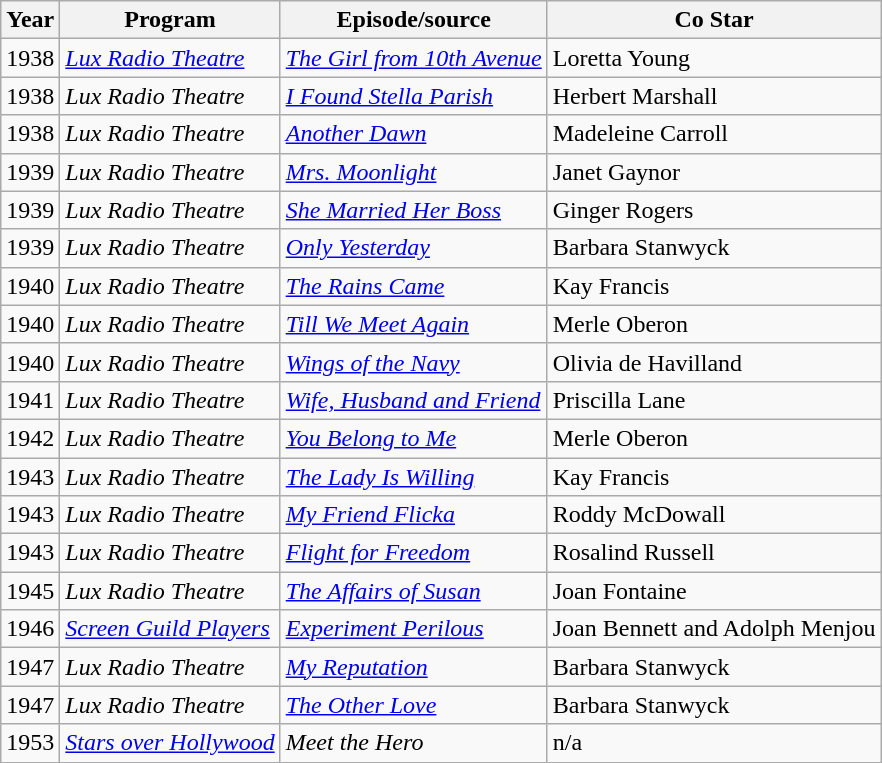<table class="wikitable">
<tr>
<th>Year</th>
<th>Program</th>
<th>Episode/source</th>
<th>Co Star</th>
</tr>
<tr>
<td>1938</td>
<td><em><a href='#'>Lux Radio Theatre</a></em></td>
<td><em><a href='#'>The Girl from 10th Avenue</a></em></td>
<td>Loretta Young</td>
</tr>
<tr>
<td>1938</td>
<td><em>Lux Radio Theatre</em></td>
<td><em><a href='#'>I Found Stella Parish</a></em></td>
<td>Herbert Marshall</td>
</tr>
<tr>
<td>1938</td>
<td><em>Lux Radio Theatre</em></td>
<td><em><a href='#'>Another Dawn</a></em></td>
<td>Madeleine Carroll</td>
</tr>
<tr>
<td>1939</td>
<td><em>Lux Radio Theatre</em></td>
<td><em><a href='#'>Mrs. Moonlight</a></em></td>
<td>Janet Gaynor</td>
</tr>
<tr>
<td>1939</td>
<td><em>Lux Radio Theatre</em></td>
<td><em><a href='#'>She Married Her Boss</a></em></td>
<td>Ginger Rogers</td>
</tr>
<tr>
<td>1939</td>
<td><em>Lux Radio Theatre</em></td>
<td><em><a href='#'>Only Yesterday</a></em></td>
<td>Barbara Stanwyck</td>
</tr>
<tr>
<td>1940</td>
<td><em>Lux Radio Theatre</em></td>
<td><em><a href='#'>The Rains Came</a></em></td>
<td>Kay Francis</td>
</tr>
<tr>
<td>1940</td>
<td><em>Lux Radio Theatre</em></td>
<td><em><a href='#'>Till We Meet Again</a></em></td>
<td>Merle Oberon</td>
</tr>
<tr>
<td>1940</td>
<td><em>Lux Radio Theatre</em></td>
<td><em><a href='#'>Wings of the Navy</a></em></td>
<td>Olivia de Havilland </td>
</tr>
<tr>
<td>1941</td>
<td><em>Lux Radio Theatre</em></td>
<td><em><a href='#'>Wife, Husband and Friend</a></em></td>
<td>Priscilla Lane</td>
</tr>
<tr>
<td>1942</td>
<td><em>Lux Radio Theatre</em></td>
<td><em><a href='#'>You Belong to Me</a></em></td>
<td>Merle Oberon</td>
</tr>
<tr>
<td>1943</td>
<td><em>Lux Radio Theatre</em></td>
<td><em><a href='#'>The Lady Is Willing</a></em></td>
<td>Kay Francis</td>
</tr>
<tr>
<td>1943</td>
<td><em>Lux Radio Theatre</em></td>
<td><em><a href='#'>My Friend Flicka</a></em></td>
<td>Roddy McDowall</td>
</tr>
<tr>
<td>1943</td>
<td><em>Lux Radio Theatre</em></td>
<td><em><a href='#'>Flight for Freedom</a></em></td>
<td>Rosalind Russell</td>
</tr>
<tr>
<td>1945</td>
<td><em>Lux Radio Theatre</em></td>
<td><em><a href='#'>The Affairs of Susan</a></em></td>
<td>Joan Fontaine</td>
</tr>
<tr>
<td>1946</td>
<td><em><a href='#'>Screen Guild Players</a></em></td>
<td><em><a href='#'>Experiment Perilous</a></em></td>
<td>Joan Bennett and Adolph Menjou </td>
</tr>
<tr>
<td>1947</td>
<td><em>Lux Radio Theatre</em></td>
<td><em><a href='#'>My Reputation</a></em></td>
<td>Barbara Stanwyck</td>
</tr>
<tr>
<td>1947</td>
<td><em>Lux Radio Theatre</em></td>
<td><em><a href='#'>The Other Love</a></em></td>
<td>Barbara Stanwyck</td>
</tr>
<tr>
<td>1953</td>
<td><em><a href='#'>Stars over Hollywood</a></em></td>
<td><em>Meet the Hero</em></td>
<td>n/a </td>
</tr>
</table>
